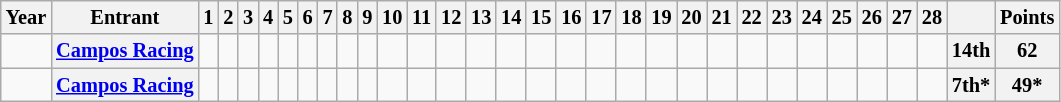<table class="wikitable" style="text-align:center; font-size:85%;">
<tr>
<th>Year</th>
<th>Entrant</th>
<th>1</th>
<th>2</th>
<th>3</th>
<th>4</th>
<th>5</th>
<th>6</th>
<th>7</th>
<th>8</th>
<th>9</th>
<th>10</th>
<th>11</th>
<th>12</th>
<th>13</th>
<th>14</th>
<th>15</th>
<th>16</th>
<th>17</th>
<th>18</th>
<th>19</th>
<th>20</th>
<th>21</th>
<th>22</th>
<th>23</th>
<th>24</th>
<th>25</th>
<th>26</th>
<th>27</th>
<th>28</th>
<th></th>
<th>Points</th>
</tr>
<tr>
<td id=2024R></td>
<th nowrap><a href='#'>Campos Racing</a></th>
<td></td>
<td></td>
<td></td>
<td></td>
<td></td>
<td></td>
<td></td>
<td></td>
<td></td>
<td></td>
<td></td>
<td></td>
<td></td>
<td></td>
<td></td>
<td></td>
<td></td>
<td></td>
<td></td>
<td></td>
<td></td>
<td></td>
<td></td>
<td></td>
<td></td>
<td></td>
<td></td>
<td></td>
<th>14th</th>
<th>62</th>
</tr>
<tr>
<td id=2025R></td>
<th nowrap><a href='#'>Campos Racing</a></th>
<td></td>
<td></td>
<td></td>
<td></td>
<td></td>
<td></td>
<td></td>
<td></td>
<td></td>
<td></td>
<td></td>
<td></td>
<td></td>
<td></td>
<td></td>
<td></td>
<td></td>
<td></td>
<td></td>
<td></td>
<td></td>
<td></td>
<td></td>
<td></td>
<td></td>
<td></td>
<td></td>
<td></td>
<th>7th*</th>
<th>49*</th>
</tr>
</table>
